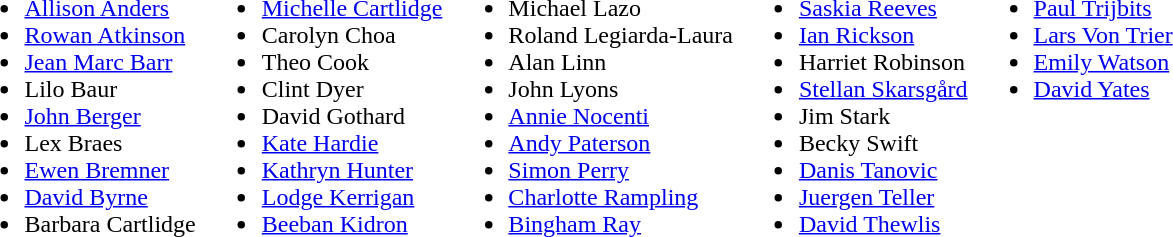<table>
<tr>
<td valign="top"><br><ul><li><a href='#'>Allison Anders</a></li><li><a href='#'>Rowan Atkinson</a></li><li><a href='#'>Jean Marc Barr</a></li><li>Lilo Baur</li><li><a href='#'>John Berger</a></li><li>Lex Braes</li><li><a href='#'>Ewen Bremner</a></li><li><a href='#'>David Byrne</a></li><li>Barbara Cartlidge</li></ul></td>
<td valign="top"><br><ul><li><a href='#'>Michelle Cartlidge</a></li><li>Carolyn Choa</li><li>Theo Cook</li><li>Clint Dyer</li><li>David Gothard</li><li><a href='#'>Kate Hardie</a></li><li><a href='#'>Kathryn Hunter</a></li><li><a href='#'>Lodge Kerrigan</a></li><li><a href='#'>Beeban Kidron</a></li></ul></td>
<td valign="top"><br><ul><li>Michael Lazo</li><li>Roland Legiarda-Laura</li><li>Alan Linn</li><li>John Lyons</li><li><a href='#'>Annie Nocenti</a></li><li><a href='#'>Andy Paterson</a></li><li><a href='#'>Simon Perry</a></li><li><a href='#'>Charlotte Rampling</a></li><li><a href='#'>Bingham Ray</a></li></ul></td>
<td valign="top"><br><ul><li><a href='#'>Saskia Reeves</a></li><li><a href='#'>Ian Rickson</a></li><li>Harriet Robinson</li><li><a href='#'>Stellan Skarsgård</a></li><li>Jim Stark</li><li>Becky Swift</li><li><a href='#'>Danis Tanovic</a></li><li><a href='#'>Juergen Teller</a></li><li><a href='#'>David Thewlis</a></li></ul></td>
<td valign="top"><br><ul><li><a href='#'>Paul Trijbits</a></li><li><a href='#'>Lars Von Trier</a></li><li><a href='#'>Emily Watson</a></li><li><a href='#'>David Yates</a></li></ul></td>
</tr>
</table>
